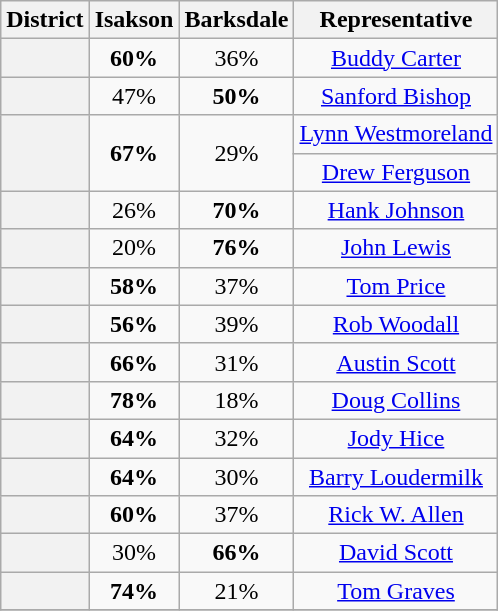<table class=wikitable>
<tr>
<th>District</th>
<th>Isakson</th>
<th>Barksdale</th>
<th>Representative</th>
</tr>
<tr align=center>
<th></th>
<td><strong>60%</strong></td>
<td>36%</td>
<td><a href='#'>Buddy Carter</a></td>
</tr>
<tr align=center>
<th></th>
<td>47%</td>
<td><strong>50%</strong></td>
<td><a href='#'>Sanford Bishop</a></td>
</tr>
<tr align=center>
<th rowspan=2 ></th>
<td rowspan=2><strong>67%</strong></td>
<td rowspan=2>29%</td>
<td><a href='#'>Lynn Westmoreland</a></td>
</tr>
<tr align=center>
<td><a href='#'>Drew Ferguson</a></td>
</tr>
<tr align=center>
<th></th>
<td>26%</td>
<td><strong>70%</strong></td>
<td><a href='#'>Hank Johnson</a></td>
</tr>
<tr align=center>
<th></th>
<td>20%</td>
<td><strong>76%</strong></td>
<td><a href='#'>John Lewis</a></td>
</tr>
<tr align=center>
<th></th>
<td><strong>58%</strong></td>
<td>37%</td>
<td><a href='#'>Tom Price</a></td>
</tr>
<tr align=center>
<th></th>
<td><strong>56%</strong></td>
<td>39%</td>
<td><a href='#'>Rob Woodall</a></td>
</tr>
<tr align=center>
<th></th>
<td><strong>66%</strong></td>
<td>31%</td>
<td><a href='#'>Austin Scott</a></td>
</tr>
<tr align=center>
<th></th>
<td><strong>78%</strong></td>
<td>18%</td>
<td><a href='#'>Doug Collins</a></td>
</tr>
<tr align=center>
<th></th>
<td><strong>64%</strong></td>
<td>32%</td>
<td><a href='#'>Jody Hice</a></td>
</tr>
<tr align=center>
<th></th>
<td><strong>64%</strong></td>
<td>30%</td>
<td><a href='#'>Barry Loudermilk</a></td>
</tr>
<tr align=center>
<th></th>
<td><strong>60%</strong></td>
<td>37%</td>
<td><a href='#'>Rick W. Allen</a></td>
</tr>
<tr align=center>
<th></th>
<td>30%</td>
<td><strong>66%</strong></td>
<td><a href='#'>David Scott</a></td>
</tr>
<tr align=center>
<th></th>
<td><strong>74%</strong></td>
<td>21%</td>
<td><a href='#'>Tom Graves</a></td>
</tr>
<tr align=center>
</tr>
</table>
